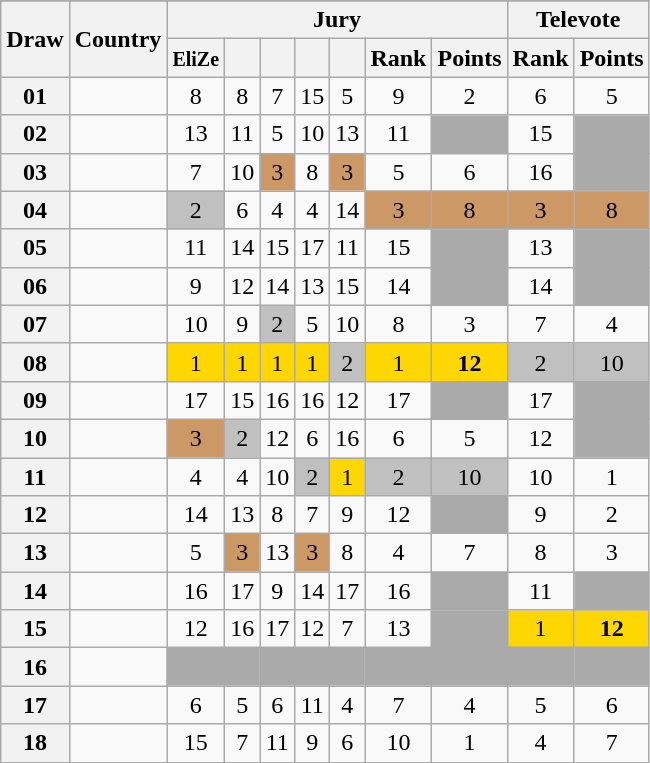<table class="sortable wikitable collapsible plainrowheaders" style="text-align:center;">
<tr>
</tr>
<tr>
<th scope="col" rowspan="2">Draw</th>
<th scope="col" rowspan="2">Country</th>
<th scope="col" colspan="7">Jury</th>
<th scope="col" colspan="2">Televote</th>
</tr>
<tr>
<th scope="col"><small>EliZe</small></th>
<th scope="col"><small></small></th>
<th scope="col"><small></small></th>
<th scope="col"><small></small></th>
<th scope="col"><small></small></th>
<th scope="col">Rank</th>
<th scope="col">Points</th>
<th scope="col">Rank</th>
<th scope="col">Points</th>
</tr>
<tr>
<th scope="row" style="text-align:center;">01</th>
<td style="text-align:left;"></td>
<td>8</td>
<td>8</td>
<td>7</td>
<td>15</td>
<td>5</td>
<td>9</td>
<td>2</td>
<td>6</td>
<td>5</td>
</tr>
<tr>
<th scope="row" style="text-align:center;">02</th>
<td style="text-align:left;"></td>
<td>13</td>
<td>11</td>
<td>5</td>
<td>10</td>
<td>13</td>
<td>11</td>
<td style="background:#AAAAAA;"></td>
<td>15</td>
<td style="background:#AAAAAA;"></td>
</tr>
<tr>
<th scope="row" style="text-align:center;">03</th>
<td style="text-align:left;"></td>
<td>7</td>
<td>10</td>
<td style="background:#CC9966;">3</td>
<td>8</td>
<td style="background:#CC9966;">3</td>
<td>5</td>
<td>6</td>
<td>16</td>
<td style="background:#AAAAAA;"></td>
</tr>
<tr>
<th scope="row" style="text-align:center;">04</th>
<td style="text-align:left;"></td>
<td style="background:silver;">2</td>
<td>6</td>
<td>4</td>
<td>4</td>
<td>14</td>
<td style="background:#CC9966;">3</td>
<td style="background:#CC9966;">8</td>
<td style="background:#CC9966;">3</td>
<td style="background:#CC9966;">8</td>
</tr>
<tr>
<th scope="row" style="text-align:center;">05</th>
<td style="text-align:left;"></td>
<td>11</td>
<td>14</td>
<td>15</td>
<td>17</td>
<td>11</td>
<td>15</td>
<td style="background:#AAAAAA;"></td>
<td>13</td>
<td style="background:#AAAAAA;"></td>
</tr>
<tr>
<th scope="row" style="text-align:center;">06</th>
<td style="text-align:left;"></td>
<td>9</td>
<td>12</td>
<td>14</td>
<td>13</td>
<td>15</td>
<td>14</td>
<td style="background:#AAAAAA;"></td>
<td>14</td>
<td style="background:#AAAAAA;"></td>
</tr>
<tr>
<th scope="row" style="text-align:center;">07</th>
<td style="text-align:left;"></td>
<td>10</td>
<td>9</td>
<td style="background:silver;">2</td>
<td>5</td>
<td>10</td>
<td>8</td>
<td>3</td>
<td>7</td>
<td>4</td>
</tr>
<tr>
<th scope="row" style="text-align:center;">08</th>
<td style="text-align:left;"></td>
<td style="background:gold;">1</td>
<td style="background:gold;">1</td>
<td style="background:gold;">1</td>
<td style="background:gold;">1</td>
<td style="background:silver;">2</td>
<td style="background:gold;">1</td>
<td style="background:gold;"><strong>12</strong></td>
<td style="background:silver;">2</td>
<td style="background:silver;">10</td>
</tr>
<tr>
<th scope="row" style="text-align:center;">09</th>
<td style="text-align:left;"></td>
<td>17</td>
<td>15</td>
<td>16</td>
<td>16</td>
<td>12</td>
<td>17</td>
<td style="background:#AAAAAA;"></td>
<td>17</td>
<td style="background:#AAAAAA;"></td>
</tr>
<tr>
<th scope="row" style="text-align:center;">10</th>
<td style="text-align:left;"></td>
<td style="background:#CC9966;">3</td>
<td style="background:silver;">2</td>
<td>12</td>
<td>6</td>
<td>16</td>
<td>6</td>
<td>5</td>
<td>12</td>
<td style="background:#AAAAAA;"></td>
</tr>
<tr>
<th scope="row" style="text-align:center;">11</th>
<td style="text-align:left;"></td>
<td>4</td>
<td>4</td>
<td>10</td>
<td style="background:silver;">2</td>
<td style="background:gold;">1</td>
<td style="background:silver;">2</td>
<td style="background:silver;">10</td>
<td>10</td>
<td>1</td>
</tr>
<tr>
<th scope="row" style="text-align:center;">12</th>
<td style="text-align:left;"></td>
<td>14</td>
<td>13</td>
<td>8</td>
<td>7</td>
<td>9</td>
<td>12</td>
<td style="background:#AAAAAA;"></td>
<td>9</td>
<td>2</td>
</tr>
<tr>
<th scope="row" style="text-align:center;">13</th>
<td style="text-align:left;"></td>
<td>5</td>
<td style="background:#CC9966;">3</td>
<td>13</td>
<td style="background:#CC9966;">3</td>
<td>8</td>
<td>4</td>
<td>7</td>
<td>8</td>
<td>3</td>
</tr>
<tr>
<th scope="row" style="text-align:center;">14</th>
<td style="text-align:left;"></td>
<td>16</td>
<td>17</td>
<td>9</td>
<td>14</td>
<td>17</td>
<td>16</td>
<td style="background:#AAAAAA;"></td>
<td>11</td>
<td style="background:#AAAAAA;"></td>
</tr>
<tr>
<th scope="row" style="text-align:center;">15</th>
<td style="text-align:left;"></td>
<td>12</td>
<td>16</td>
<td>17</td>
<td>12</td>
<td>7</td>
<td>13</td>
<td style="background:#AAAAAA;"></td>
<td style="background:gold;">1</td>
<td style="background:gold;"><strong>12</strong></td>
</tr>
<tr class="sortbottom">
<th scope="row" style="text-align:center;">16</th>
<td style="text-align:left;"></td>
<td style="background:#AAAAAA;"></td>
<td style="background:#AAAAAA;"></td>
<td style="background:#AAAAAA;"></td>
<td style="background:#AAAAAA;"></td>
<td style="background:#AAAAAA;"></td>
<td style="background:#AAAAAA;"></td>
<td style="background:#AAAAAA;"></td>
<td style="background:#AAAAAA;"></td>
<td style="background:#AAAAAA;"></td>
</tr>
<tr>
<th scope="row" style="text-align:center;">17</th>
<td style="text-align:left;"></td>
<td>6</td>
<td>5</td>
<td>6</td>
<td>11</td>
<td>4</td>
<td>7</td>
<td>4</td>
<td>5</td>
<td>6</td>
</tr>
<tr>
<th scope="row" style="text-align:center;">18</th>
<td style="text-align:left;"></td>
<td>15</td>
<td>7</td>
<td>11</td>
<td>9</td>
<td>6</td>
<td>10</td>
<td>1</td>
<td>4</td>
<td>7</td>
</tr>
</table>
